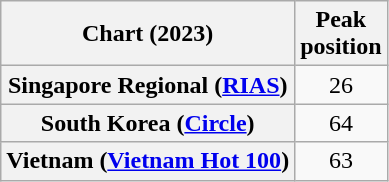<table class="wikitable sortable plainrowheaders" style="text-align:center">
<tr>
<th scope="col">Chart (2023)</th>
<th scope="col">Peak<br>position</th>
</tr>
<tr>
<th scope="row">Singapore Regional (<a href='#'>RIAS</a>)</th>
<td>26</td>
</tr>
<tr>
<th scope="row">South Korea (<a href='#'>Circle</a>)</th>
<td>64</td>
</tr>
<tr>
<th scope="row">Vietnam (<a href='#'>Vietnam Hot 100</a>)</th>
<td>63</td>
</tr>
</table>
